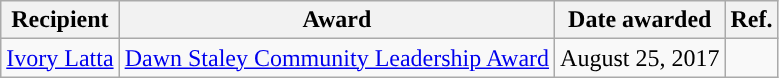<table class="wikitable sortable sortable" style="text-align: center">
<tr>
<th>Recipient</th>
<th>Award</th>
<th>Date awarded</th>
<th>Ref.</th>
</tr>
<tr>
<td><a href='#'>Ivory Latta</a></td>
<td><a href='#'>Dawn Staley Community Leadership Award</a></td>
<td>August 25, 2017</td>
<td></td>
</tr>
</table>
